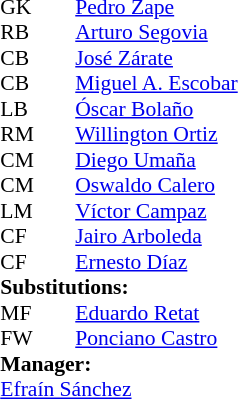<table cellspacing="0" cellpadding="0" style="font-size:90%; margin:0.2em auto;">
<tr>
<th width="25"></th>
<th width="25"></th>
</tr>
<tr>
<td>GK</td>
<td></td>
<td><a href='#'>Pedro Zape</a></td>
</tr>
<tr>
<td>RB</td>
<td></td>
<td><a href='#'>Arturo Segovia</a></td>
</tr>
<tr>
<td>CB</td>
<td></td>
<td><a href='#'>José Zárate</a></td>
</tr>
<tr>
<td>CB</td>
<td></td>
<td><a href='#'>Miguel A. Escobar</a></td>
</tr>
<tr>
<td>LB</td>
<td></td>
<td><a href='#'>Óscar Bolaño</a></td>
</tr>
<tr>
<td>RM</td>
<td></td>
<td><a href='#'>Willington Ortiz</a></td>
</tr>
<tr>
<td>CM</td>
<td></td>
<td><a href='#'>Diego Umaña</a></td>
<td></td>
<td></td>
</tr>
<tr>
<td>CM</td>
<td></td>
<td><a href='#'>Oswaldo Calero</a></td>
</tr>
<tr>
<td>LM</td>
<td></td>
<td><a href='#'>Víctor Campaz</a></td>
</tr>
<tr>
<td>CF</td>
<td></td>
<td><a href='#'>Jairo Arboleda</a></td>
</tr>
<tr>
<td>CF</td>
<td></td>
<td><a href='#'>Ernesto Díaz</a></td>
<td></td>
<td></td>
</tr>
<tr>
<td colspan=4><strong>Substitutions:</strong></td>
</tr>
<tr>
<td>MF</td>
<td></td>
<td><a href='#'>Eduardo Retat</a></td>
<td></td>
<td></td>
</tr>
<tr>
<td>FW</td>
<td></td>
<td><a href='#'>Ponciano Castro</a></td>
<td></td>
<td></td>
</tr>
<tr>
<td colspan=4><strong>Manager:</strong></td>
</tr>
<tr>
<td colspan=4><a href='#'>Efraín Sánchez</a></td>
</tr>
</table>
